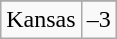<table class="wikitable">
<tr>
</tr>
<tr>
<td>Kansas</td>
<td>–3</td>
</tr>
</table>
